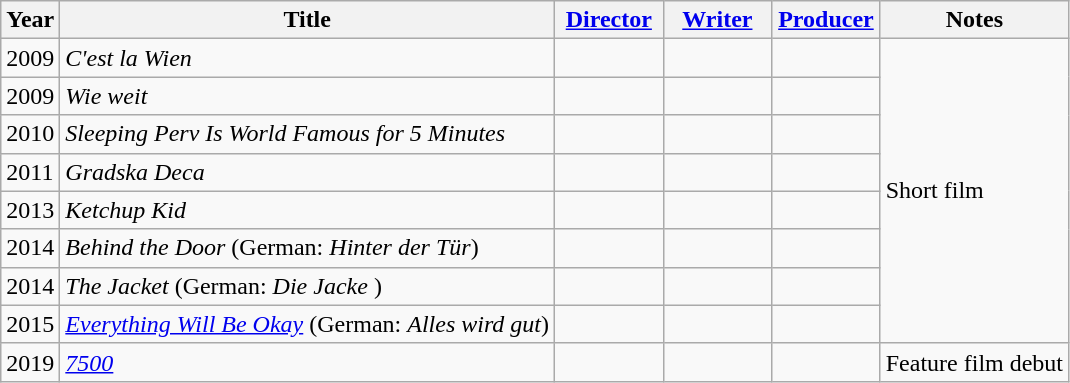<table class="wikitable">
<tr>
<th>Year</th>
<th>Title</th>
<th width="65"><a href='#'>Director</a></th>
<th width="65"><a href='#'>Writer</a></th>
<th width="65"><a href='#'>Producer</a></th>
<th>Notes</th>
</tr>
<tr>
<td>2009</td>
<td><em>C'est la Wien</em></td>
<td></td>
<td></td>
<td></td>
<td rowspan="8">Short film</td>
</tr>
<tr>
<td>2009</td>
<td><em>Wie weit</em></td>
<td></td>
<td></td>
<td></td>
</tr>
<tr>
<td>2010</td>
<td><em>Sleeping Perv Is World Famous for 5 Minutes</em></td>
<td></td>
<td></td>
<td></td>
</tr>
<tr>
<td>2011</td>
<td><em>Gradska Deca</em></td>
<td></td>
<td></td>
<td></td>
</tr>
<tr>
<td>2013</td>
<td><em>Ketchup Kid</em></td>
<td></td>
<td></td>
<td></td>
</tr>
<tr>
<td>2014</td>
<td><em>Behind the Door</em> (German: <em>Hinter der Tür</em>)</td>
<td></td>
<td></td>
<td></td>
</tr>
<tr>
<td>2014</td>
<td><em>The Jacket</em> (German: <em>Die Jacke</em> )</td>
<td></td>
<td></td>
<td></td>
</tr>
<tr>
<td>2015</td>
<td><em><a href='#'>Everything Will Be Okay</a></em> (German: <em>Alles wird gut</em>)</td>
<td></td>
<td></td>
<td></td>
</tr>
<tr>
<td>2019</td>
<td><em><a href='#'>7500</a></em></td>
<td></td>
<td></td>
<td></td>
<td>Feature film debut</td>
</tr>
</table>
